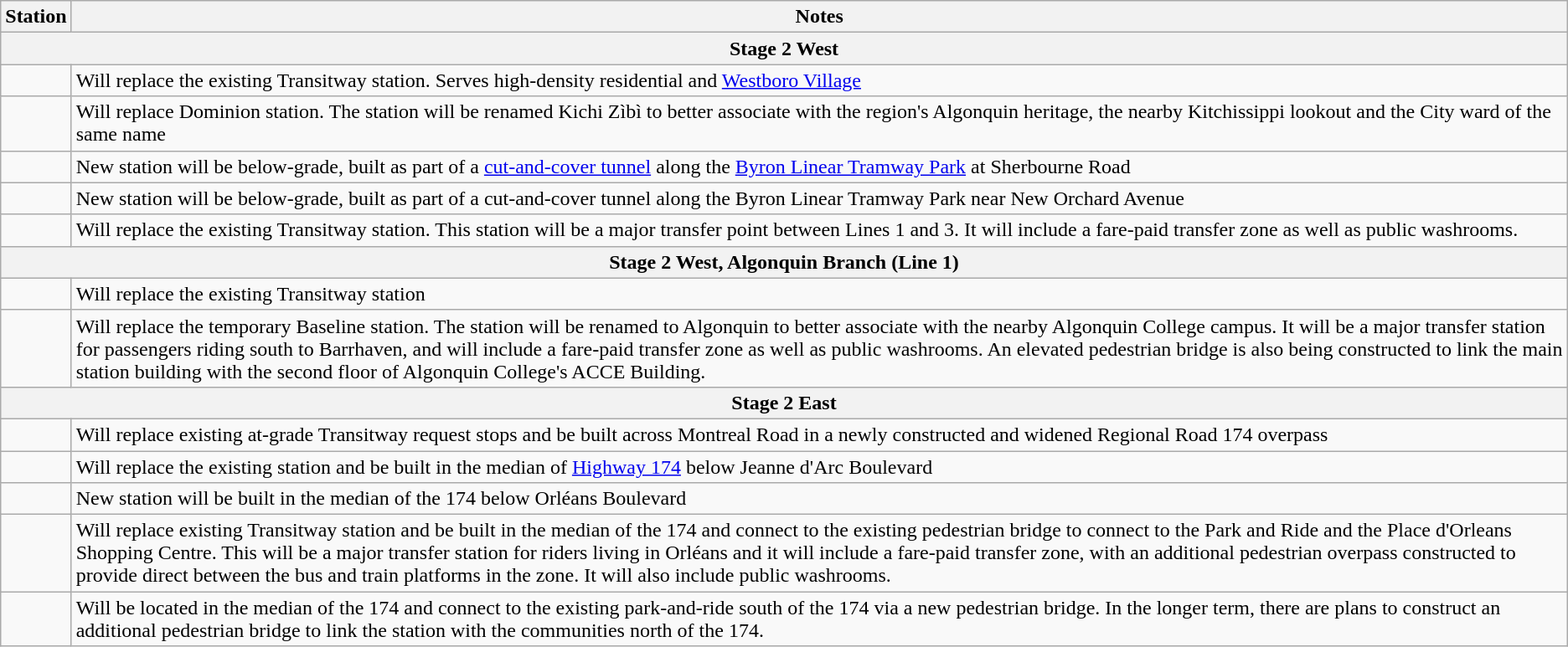<table class="wikitable">
<tr>
<th>Station</th>
<th>Notes</th>
</tr>
<tr>
<th colspan="2">Stage 2 West</th>
</tr>
<tr>
<td><em></em></td>
<td>Will replace the existing Transitway station. Serves high-density residential and <a href='#'>Westboro Village</a></td>
</tr>
<tr>
<td><em></em></td>
<td>Will replace Dominion station. The station will be renamed Kichi Zìbì to better associate with the region's Algonquin heritage, the nearby Kitchissippi lookout and the City ward of the same name</td>
</tr>
<tr>
<td><em></em></td>
<td>New station will be below-grade, built as part of a <a href='#'>cut-and-cover tunnel</a> along the <a href='#'>Byron Linear Tramway Park</a> at Sherbourne Road</td>
</tr>
<tr>
<td><em></em></td>
<td>New station will be below-grade, built as part of a cut-and-cover tunnel along the Byron Linear Tramway Park near New Orchard Avenue</td>
</tr>
<tr>
<td><em></em></td>
<td>Will replace the existing Transitway station. This station will be a major transfer point between Lines 1 and 3. It will include a fare-paid transfer zone as well as public washrooms.</td>
</tr>
<tr>
<th colspan="2">Stage 2 West, Algonquin Branch (Line 1)</th>
</tr>
<tr>
<td><em></em></td>
<td>Will replace the existing Transitway station</td>
</tr>
<tr>
<td><em></em></td>
<td>Will replace the temporary Baseline station. The station will be renamed to Algonquin to better associate with the nearby Algonquin College campus. It will be a major transfer station for passengers riding south to Barrhaven, and will include a fare-paid transfer zone as well as public washrooms. An elevated pedestrian bridge is also being constructed to link the main station building with the second floor of Algonquin College's ACCE Building.</td>
</tr>
<tr>
<th colspan="2">Stage 2 East</th>
</tr>
<tr>
<td><em></em></td>
<td>Will replace existing at-grade Transitway request stops and be built across Montreal Road in a newly constructed and widened Regional Road 174 overpass</td>
</tr>
<tr>
<td><em></em></td>
<td>Will replace the existing station and be built in the median of <a href='#'>Highway 174</a> below Jeanne d'Arc Boulevard</td>
</tr>
<tr>
<td><em></em></td>
<td>New station will be built in the median of the 174 below Orléans Boulevard</td>
</tr>
<tr>
<td><em></em></td>
<td>Will replace existing Transitway station and be built in the median of the 174 and connect to the existing pedestrian bridge to connect to the Park and Ride and the Place d'Orleans Shopping Centre. This will be a major transfer station for riders living in Orléans and it will include a fare-paid transfer zone, with an additional pedestrian overpass constructed to provide direct between the bus and train platforms in the zone. It will also include public washrooms.</td>
</tr>
<tr>
<td><em></em></td>
<td>Will be located in the median of the 174 and connect to the existing park-and-ride south of the 174 via a new pedestrian bridge. In the longer term, there are plans to construct an additional pedestrian bridge to link the station with the communities north of the 174.</td>
</tr>
</table>
